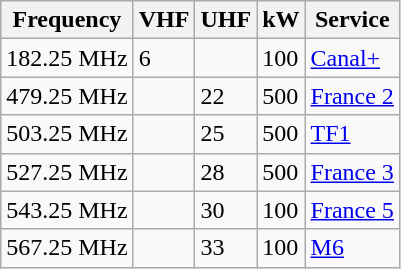<table class="wikitable sortable">
<tr>
<th>Frequency</th>
<th>VHF</th>
<th>UHF</th>
<th>kW</th>
<th>Service</th>
</tr>
<tr>
<td>182.25 MHz</td>
<td>6</td>
<td></td>
<td>100</td>
<td><a href='#'>Canal+</a></td>
</tr>
<tr>
<td>479.25 MHz</td>
<td></td>
<td>22</td>
<td>500</td>
<td><a href='#'>France 2</a></td>
</tr>
<tr>
<td>503.25 MHz</td>
<td></td>
<td>25</td>
<td>500</td>
<td><a href='#'>TF1</a></td>
</tr>
<tr>
<td>527.25 MHz</td>
<td></td>
<td>28</td>
<td>500</td>
<td><a href='#'>France 3</a></td>
</tr>
<tr>
<td>543.25 MHz</td>
<td></td>
<td>30</td>
<td>100</td>
<td><a href='#'>France 5</a></td>
</tr>
<tr>
<td>567.25 MHz</td>
<td></td>
<td>33</td>
<td>100</td>
<td><a href='#'>M6</a></td>
</tr>
</table>
